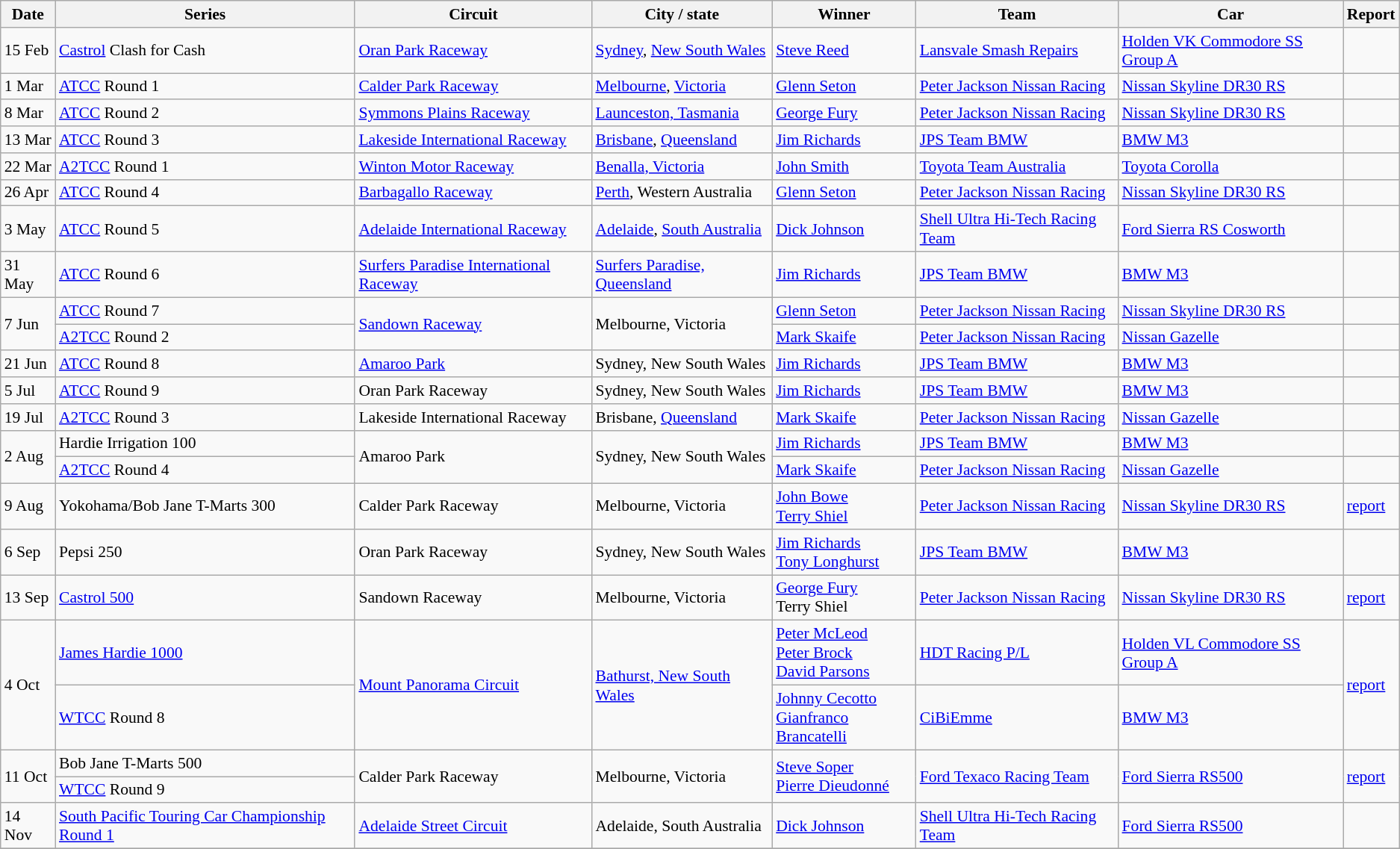<table class="wikitable" style="font-size: 90%">
<tr>
<th>Date</th>
<th>Series</th>
<th>Circuit</th>
<th>City / state</th>
<th>Winner</th>
<th>Team</th>
<th>Car</th>
<th>Report</th>
</tr>
<tr>
<td>15 Feb</td>
<td><a href='#'>Castrol</a> Clash for Cash</td>
<td><a href='#'>Oran Park Raceway</a></td>
<td><a href='#'>Sydney</a>, <a href='#'>New South Wales</a></td>
<td><a href='#'>Steve Reed</a></td>
<td><a href='#'>Lansvale Smash Repairs</a></td>
<td><a href='#'>Holden VK Commodore SS Group A</a></td>
<td></td>
</tr>
<tr>
<td>1 Mar</td>
<td><a href='#'>ATCC</a> Round 1</td>
<td><a href='#'>Calder Park Raceway</a></td>
<td><a href='#'>Melbourne</a>, <a href='#'>Victoria</a></td>
<td><a href='#'>Glenn Seton</a></td>
<td><a href='#'>Peter Jackson Nissan Racing</a></td>
<td><a href='#'>Nissan Skyline DR30 RS</a></td>
<td></td>
</tr>
<tr>
<td>8 Mar</td>
<td><a href='#'>ATCC</a> Round 2</td>
<td><a href='#'>Symmons Plains Raceway</a></td>
<td><a href='#'>Launceston, Tasmania</a></td>
<td><a href='#'>George Fury</a></td>
<td><a href='#'>Peter Jackson Nissan Racing</a></td>
<td><a href='#'>Nissan Skyline DR30 RS</a></td>
<td></td>
</tr>
<tr>
<td>13 Mar</td>
<td><a href='#'>ATCC</a> Round 3</td>
<td><a href='#'>Lakeside International Raceway</a></td>
<td><a href='#'>Brisbane</a>, <a href='#'>Queensland</a></td>
<td><a href='#'>Jim Richards</a></td>
<td><a href='#'>JPS Team BMW</a></td>
<td><a href='#'>BMW M3</a></td>
<td></td>
</tr>
<tr>
<td>22 Mar</td>
<td><a href='#'>A2TCC</a> Round 1</td>
<td><a href='#'>Winton Motor Raceway</a></td>
<td><a href='#'>Benalla, Victoria</a></td>
<td><a href='#'>John Smith</a></td>
<td><a href='#'>Toyota Team Australia</a></td>
<td><a href='#'>Toyota Corolla</a></td>
<td></td>
</tr>
<tr>
<td>26 Apr</td>
<td><a href='#'>ATCC</a> Round 4</td>
<td><a href='#'>Barbagallo Raceway</a></td>
<td><a href='#'>Perth</a>, Western Australia</td>
<td><a href='#'>Glenn Seton</a></td>
<td><a href='#'>Peter Jackson Nissan Racing</a></td>
<td><a href='#'>Nissan Skyline DR30 RS</a></td>
<td></td>
</tr>
<tr>
<td>3 May</td>
<td><a href='#'>ATCC</a> Round 5</td>
<td><a href='#'>Adelaide International Raceway</a></td>
<td><a href='#'>Adelaide</a>, <a href='#'>South Australia</a></td>
<td><a href='#'>Dick Johnson</a></td>
<td><a href='#'>Shell Ultra Hi-Tech Racing Team</a></td>
<td><a href='#'>Ford Sierra RS Cosworth</a></td>
<td></td>
</tr>
<tr>
<td>31 May</td>
<td><a href='#'>ATCC</a> Round 6</td>
<td><a href='#'>Surfers Paradise International Raceway</a></td>
<td><a href='#'>Surfers Paradise, Queensland</a></td>
<td><a href='#'>Jim Richards</a></td>
<td><a href='#'>JPS Team BMW</a></td>
<td><a href='#'>BMW M3</a></td>
<td></td>
</tr>
<tr>
<td rowspan=2>7 Jun</td>
<td><a href='#'>ATCC</a> Round 7</td>
<td rowspan=2><a href='#'>Sandown Raceway</a></td>
<td rowspan=2>Melbourne, Victoria</td>
<td><a href='#'>Glenn Seton</a></td>
<td><a href='#'>Peter Jackson Nissan Racing</a></td>
<td><a href='#'>Nissan Skyline DR30 RS</a></td>
<td></td>
</tr>
<tr>
<td><a href='#'>A2TCC</a> Round 2</td>
<td><a href='#'>Mark Skaife</a></td>
<td><a href='#'>Peter Jackson Nissan Racing</a></td>
<td><a href='#'>Nissan Gazelle</a></td>
<td></td>
</tr>
<tr>
<td>21 Jun</td>
<td><a href='#'>ATCC</a> Round 8</td>
<td><a href='#'>Amaroo Park</a></td>
<td>Sydney, New South Wales</td>
<td><a href='#'>Jim Richards</a></td>
<td><a href='#'>JPS Team BMW</a></td>
<td><a href='#'>BMW M3</a></td>
<td></td>
</tr>
<tr>
<td>5 Jul</td>
<td><a href='#'>ATCC</a> Round 9</td>
<td>Oran Park Raceway</td>
<td>Sydney, New South Wales</td>
<td><a href='#'>Jim Richards</a></td>
<td><a href='#'>JPS Team BMW</a></td>
<td><a href='#'>BMW M3</a></td>
<td></td>
</tr>
<tr>
<td>19 Jul</td>
<td><a href='#'>A2TCC</a> Round 3</td>
<td>Lakeside International Raceway</td>
<td>Brisbane, <a href='#'>Queensland</a></td>
<td><a href='#'>Mark Skaife</a></td>
<td><a href='#'>Peter Jackson Nissan Racing</a></td>
<td><a href='#'>Nissan Gazelle</a></td>
<td></td>
</tr>
<tr>
<td rowspan=2>2 Aug</td>
<td>Hardie Irrigation 100</td>
<td rowspan=2>Amaroo Park</td>
<td rowspan=2>Sydney, New South Wales</td>
<td><a href='#'>Jim Richards</a></td>
<td><a href='#'>JPS Team BMW</a></td>
<td><a href='#'>BMW M3</a></td>
<td></td>
</tr>
<tr>
<td><a href='#'>A2TCC</a> Round 4</td>
<td><a href='#'>Mark Skaife</a></td>
<td><a href='#'>Peter Jackson Nissan Racing</a></td>
<td><a href='#'>Nissan Gazelle</a></td>
<td></td>
</tr>
<tr>
<td>9 Aug</td>
<td>Yokohama/Bob Jane T-Marts 300</td>
<td>Calder Park Raceway</td>
<td>Melbourne, Victoria</td>
<td><a href='#'>John Bowe</a><br><a href='#'>Terry Shiel</a></td>
<td><a href='#'>Peter Jackson Nissan Racing</a></td>
<td><a href='#'>Nissan Skyline DR30 RS</a></td>
<td><a href='#'>report</a></td>
</tr>
<tr>
<td>6 Sep</td>
<td>Pepsi 250</td>
<td>Oran Park Raceway</td>
<td>Sydney, New South Wales</td>
<td><a href='#'>Jim Richards</a><br><a href='#'>Tony Longhurst</a></td>
<td><a href='#'>JPS Team BMW</a></td>
<td><a href='#'>BMW M3</a></td>
<td></td>
</tr>
<tr>
<td>13 Sep</td>
<td><a href='#'>Castrol 500</a></td>
<td>Sandown Raceway</td>
<td>Melbourne, Victoria</td>
<td><a href='#'>George Fury</a><br>Terry Shiel</td>
<td><a href='#'>Peter Jackson Nissan Racing</a></td>
<td><a href='#'>Nissan Skyline DR30 RS</a></td>
<td><a href='#'>report</a></td>
</tr>
<tr>
<td rowspan=2>4 Oct</td>
<td><a href='#'>James Hardie 1000</a></td>
<td rowspan=2><a href='#'>Mount Panorama Circuit</a></td>
<td rowspan=2><a href='#'>Bathurst, New South Wales</a></td>
<td><a href='#'>Peter McLeod</a><br><a href='#'>Peter Brock</a><br><a href='#'>David Parsons</a></td>
<td><a href='#'>HDT Racing P/L</a></td>
<td><a href='#'>Holden VL Commodore SS Group A</a></td>
<td rowspan=2><a href='#'>report</a></td>
</tr>
<tr>
<td><a href='#'>WTCC</a> Round 8</td>
<td><a href='#'>Johnny Cecotto</a><br><a href='#'>Gianfranco Brancatelli</a></td>
<td><a href='#'>CiBiEmme</a></td>
<td><a href='#'>BMW M3</a></td>
</tr>
<tr>
<td rowspan=2>11 Oct</td>
<td>Bob Jane T-Marts 500</td>
<td rowspan=2>Calder Park Raceway</td>
<td rowspan=2>Melbourne, Victoria</td>
<td rowspan=2><a href='#'>Steve Soper</a><br><a href='#'>Pierre Dieudonné</a></td>
<td rowspan=2><a href='#'>Ford Texaco Racing Team</a></td>
<td rowspan=2><a href='#'>Ford Sierra RS500</a></td>
<td rowspan=2><a href='#'>report</a></td>
</tr>
<tr>
<td><a href='#'>WTCC</a> Round 9</td>
</tr>
<tr>
<td>14 Nov</td>
<td><a href='#'>South Pacific Touring Car Championship Round 1</a></td>
<td><a href='#'>Adelaide Street Circuit</a></td>
<td>Adelaide, South Australia</td>
<td><a href='#'>Dick Johnson</a></td>
<td><a href='#'>Shell Ultra Hi-Tech Racing Team</a></td>
<td><a href='#'>Ford Sierra RS500</a></td>
<td></td>
</tr>
<tr>
</tr>
</table>
